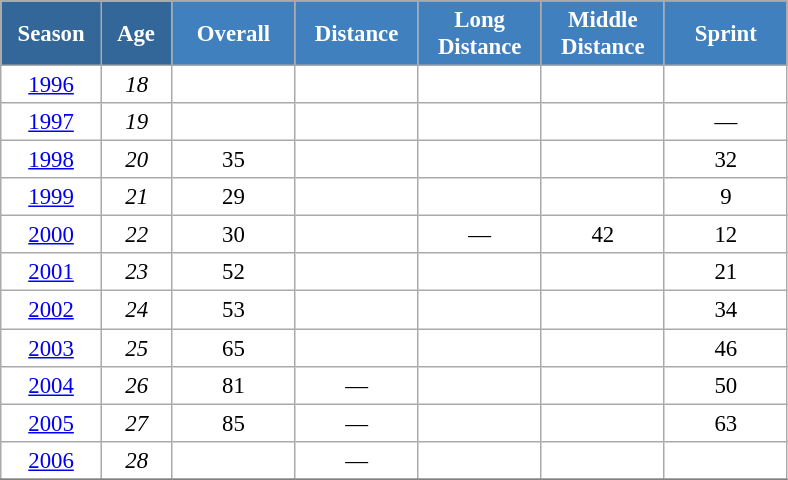<table class="wikitable" style="font-size:95%; text-align:center; border:grey solid 1px; border-collapse:collapse; background:#ffffff;">
<tr>
<th style="background-color:#369; color:white; width:60px;" rowspan="2"> Season </th>
<th style="background-color:#369; color:white; width:40px;" rowspan="2"> Age </th>
</tr>
<tr>
<th style="background-color:#4180be; color:white; width:75px;">Overall</th>
<th style="background-color:#4180be; color:white; width:75px;">Distance</th>
<th style="background-color:#4180be; color:white; width:75px;">Long Distance</th>
<th style="background-color:#4180be; color:white; width:75px;">Middle Distance</th>
<th style="background-color:#4180be; color:white; width:75px;">Sprint</th>
</tr>
<tr>
<td><a href='#'>1996</a></td>
<td><em>18</em></td>
<td></td>
<td></td>
<td></td>
<td></td>
<td></td>
</tr>
<tr>
<td><a href='#'>1997</a></td>
<td><em>19</em></td>
<td></td>
<td></td>
<td></td>
<td></td>
<td>—</td>
</tr>
<tr>
<td><a href='#'>1998</a></td>
<td><em>20</em></td>
<td>35</td>
<td></td>
<td></td>
<td></td>
<td>32</td>
</tr>
<tr>
<td><a href='#'>1999</a></td>
<td><em>21</em></td>
<td>29</td>
<td></td>
<td></td>
<td></td>
<td>9</td>
</tr>
<tr>
<td><a href='#'>2000</a></td>
<td><em>22</em></td>
<td>30</td>
<td></td>
<td>—</td>
<td>42</td>
<td>12</td>
</tr>
<tr>
<td><a href='#'>2001</a></td>
<td><em>23</em></td>
<td>52</td>
<td></td>
<td></td>
<td></td>
<td>21</td>
</tr>
<tr>
<td><a href='#'>2002</a></td>
<td><em>24</em></td>
<td>53</td>
<td></td>
<td></td>
<td></td>
<td>34</td>
</tr>
<tr>
<td><a href='#'>2003</a></td>
<td><em>25</em></td>
<td>65</td>
<td></td>
<td></td>
<td></td>
<td>46</td>
</tr>
<tr>
<td><a href='#'>2004</a></td>
<td><em>26</em></td>
<td>81</td>
<td>—</td>
<td></td>
<td></td>
<td>50</td>
</tr>
<tr>
<td><a href='#'>2005</a></td>
<td><em>27</em></td>
<td>85</td>
<td>—</td>
<td></td>
<td></td>
<td>63</td>
</tr>
<tr>
<td><a href='#'>2006</a></td>
<td><em>28</em></td>
<td></td>
<td>—</td>
<td></td>
<td></td>
<td></td>
</tr>
<tr>
</tr>
</table>
